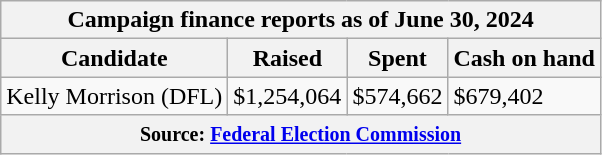<table class="wikitable sortable">
<tr>
<th colspan=4>Campaign finance reports as of June 30, 2024</th>
</tr>
<tr style="text-align:center;">
<th>Candidate</th>
<th>Raised</th>
<th>Spent</th>
<th>Cash on hand</th>
</tr>
<tr>
<td>Kelly Morrison (DFL)</td>
<td>$1,254,064</td>
<td>$574,662</td>
<td>$679,402</td>
</tr>
<tr>
<th colspan="4"><small>Source: <a href='#'>Federal Election Commission</a></small></th>
</tr>
</table>
